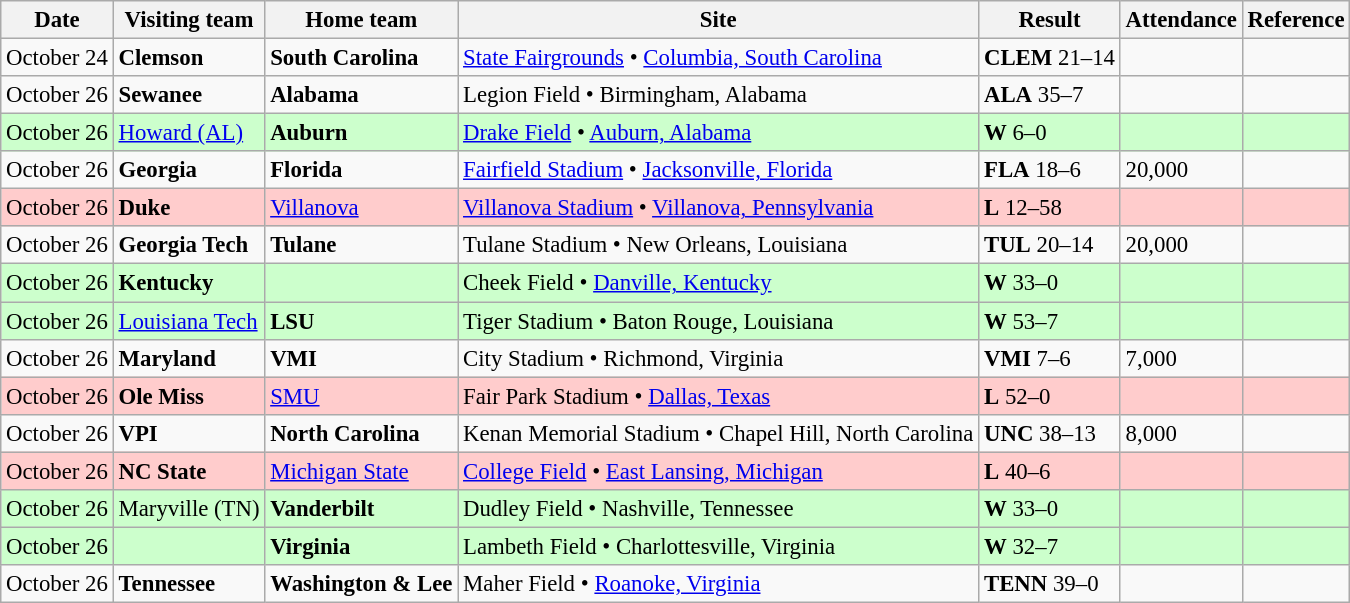<table class="wikitable" style="font-size:95%;">
<tr>
<th>Date</th>
<th>Visiting team</th>
<th>Home team</th>
<th>Site</th>
<th>Result</th>
<th>Attendance</th>
<th class="unsortable">Reference</th>
</tr>
<tr bgcolor=>
<td>October 24</td>
<td><strong>Clemson</strong></td>
<td><strong>South Carolina</strong></td>
<td><a href='#'>State Fairgrounds</a> • <a href='#'>Columbia, South Carolina</a></td>
<td><strong>CLEM</strong> 21–14</td>
<td></td>
<td></td>
</tr>
<tr bgcolor=>
<td>October 26</td>
<td><strong>Sewanee</strong></td>
<td><strong>Alabama</strong></td>
<td>Legion Field • Birmingham, Alabama</td>
<td><strong>ALA</strong> 35–7</td>
<td></td>
<td></td>
</tr>
<tr bgcolor=ccffcc>
<td>October 26</td>
<td><a href='#'>Howard (AL)</a></td>
<td><strong>Auburn</strong></td>
<td><a href='#'>Drake Field</a> • <a href='#'>Auburn, Alabama</a></td>
<td><strong>W</strong> 6–0</td>
<td></td>
<td></td>
</tr>
<tr bgcolor=>
<td>October 26</td>
<td><strong>Georgia</strong></td>
<td><strong>Florida</strong></td>
<td><a href='#'>Fairfield Stadium</a> • <a href='#'>Jacksonville, Florida</a></td>
<td><strong>FLA</strong> 18–6</td>
<td>20,000</td>
<td></td>
</tr>
<tr bgcolor=ffcccc>
<td>October 26</td>
<td><strong>Duke</strong></td>
<td><a href='#'>Villanova</a></td>
<td><a href='#'>Villanova Stadium</a> • <a href='#'>Villanova, Pennsylvania</a></td>
<td><strong>L</strong> 12–58</td>
<td></td>
<td></td>
</tr>
<tr bgcolor=>
<td>October 26</td>
<td><strong>Georgia Tech</strong></td>
<td><strong>Tulane</strong></td>
<td>Tulane Stadium • New Orleans, Louisiana</td>
<td><strong>TUL</strong> 20–14</td>
<td>20,000</td>
<td></td>
</tr>
<tr bgcolor=ccffcc>
<td>October 26</td>
<td><strong>Kentucky</strong></td>
<td></td>
<td>Cheek Field • <a href='#'>Danville, Kentucky</a></td>
<td><strong>W</strong> 33–0</td>
<td></td>
<td></td>
</tr>
<tr bgcolor=ccffcc>
<td>October 26</td>
<td><a href='#'>Louisiana Tech</a></td>
<td><strong>LSU</strong></td>
<td>Tiger Stadium • Baton Rouge, Louisiana</td>
<td><strong>W</strong> 53–7</td>
<td></td>
<td></td>
</tr>
<tr bgcolor=>
<td>October 26</td>
<td><strong>Maryland</strong></td>
<td><strong>VMI</strong></td>
<td>City Stadium • Richmond, Virginia</td>
<td><strong>VMI</strong> 7–6</td>
<td>7,000</td>
<td></td>
</tr>
<tr bgcolor=ffcccc>
<td>October 26</td>
<td><strong>Ole Miss</strong></td>
<td><a href='#'>SMU</a></td>
<td>Fair Park Stadium • <a href='#'>Dallas, Texas</a></td>
<td><strong>L</strong> 52–0</td>
<td></td>
<td></td>
</tr>
<tr bgcolor=>
<td>October 26</td>
<td><strong>VPI</strong></td>
<td><strong>North Carolina</strong></td>
<td>Kenan Memorial Stadium • Chapel Hill, North Carolina</td>
<td><strong>UNC</strong> 38–13</td>
<td>8,000</td>
<td></td>
</tr>
<tr bgcolor=ffcccc>
<td>October 26</td>
<td><strong>NC State</strong></td>
<td><a href='#'>Michigan State</a></td>
<td><a href='#'>College Field</a> • <a href='#'>East Lansing, Michigan</a></td>
<td><strong>L</strong> 40–6</td>
<td></td>
<td></td>
</tr>
<tr bgcolor=ccffcc>
<td>October 26</td>
<td>Maryville (TN)</td>
<td><strong>Vanderbilt</strong></td>
<td>Dudley Field • Nashville, Tennessee</td>
<td><strong>W</strong> 33–0</td>
<td></td>
<td></td>
</tr>
<tr bgcolor=ccffcc>
<td>October 26</td>
<td></td>
<td><strong>Virginia</strong></td>
<td>Lambeth Field • Charlottesville, Virginia</td>
<td><strong>W</strong> 32–7</td>
<td></td>
<td></td>
</tr>
<tr bgcolor=>
<td>October 26</td>
<td><strong>Tennessee</strong></td>
<td><strong>Washington & Lee</strong></td>
<td>Maher Field • <a href='#'>Roanoke, Virginia</a></td>
<td><strong>TENN</strong> 39–0</td>
<td></td>
<td></td>
</tr>
</table>
